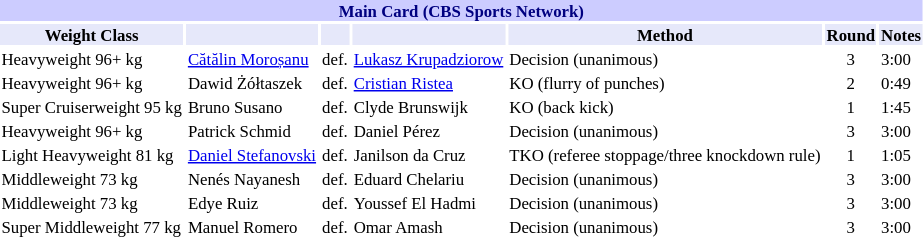<table class="toccolours" style="font-size: 70%;">
<tr>
<th colspan="8" style="background-color: #ccf; color: #000080; text-align: center;"><strong>Main Card (CBS Sports Network)</strong></th>
</tr>
<tr>
<th colspan="1" style="background-color: #E6E8FA; color: #000000; text-align: center;">Weight Class</th>
<th colspan="1" style="background-color: #E6E8FA; color: #000000; text-align: center;"></th>
<th colspan="1" style="background-color: #E6E8FA; color: #000000; text-align: center;"></th>
<th colspan="1" style="background-color: #E6E8FA; color: #000000; text-align: center;"></th>
<th colspan="1" style="background-color: #E6E8FA; color: #000000; text-align: center;">Method</th>
<th colspan="1" style="background-color: #E6E8FA; color: #000000; text-align: center;">Round</th>
<th colspan="1" style="background-color: #E6E8FA; color: #000000; text-align: center;">Notes</th>
</tr>
<tr>
<td>Heavyweight 96+ kg</td>
<td> <a href='#'>Cătălin Moroșanu</a></td>
<td align=center>def.</td>
<td> <a href='#'>Lukasz Krupadziorow</a></td>
<td>Decision (unanimous)</td>
<td align=center>3</td>
<td>3:00</td>
</tr>
<tr>
<td>Heavyweight 96+ kg</td>
<td> Dawid Żółtaszek</td>
<td align=center>def.</td>
<td> <a href='#'>Cristian Ristea</a></td>
<td>KO (flurry of punches)</td>
<td align=center>2</td>
<td>0:49</td>
</tr>
<tr>
<td>Super Cruiserweight 95 kg</td>
<td> Bruno Susano</td>
<td align=center>def.</td>
<td> Clyde Brunswijk</td>
<td>KO (back kick)</td>
<td align=center>1</td>
<td>1:45</td>
</tr>
<tr>
<td>Heavyweight 96+ kg</td>
<td> Patrick Schmid</td>
<td align=center>def.</td>
<td> Daniel Pérez</td>
<td>Decision (unanimous)</td>
<td align=center>3</td>
<td>3:00</td>
</tr>
<tr>
<td>Light Heavyweight 81 kg</td>
<td> <a href='#'>Daniel Stefanovski</a></td>
<td align=center>def.</td>
<td> Janilson da Cruz</td>
<td>TKO (referee stoppage/three knockdown rule)</td>
<td align=center>1</td>
<td>1:05</td>
</tr>
<tr>
<td>Middleweight 73 kg</td>
<td> Nenés Nayanesh</td>
<td align=center>def.</td>
<td> Eduard Chelariu</td>
<td>Decision (unanimous)</td>
<td align=center>3</td>
<td>3:00</td>
</tr>
<tr>
<td>Middleweight 73 kg</td>
<td> Edye Ruiz</td>
<td align=center>def.</td>
<td> Youssef El Hadmi</td>
<td>Decision (unanimous)</td>
<td align=center>3</td>
<td>3:00</td>
</tr>
<tr>
<td>Super Middleweight 77 kg</td>
<td> Manuel Romero</td>
<td align=center>def.</td>
<td> Omar Amash</td>
<td>Decision (unanimous)</td>
<td align=center>3</td>
<td>3:00</td>
</tr>
<tr>
</tr>
</table>
